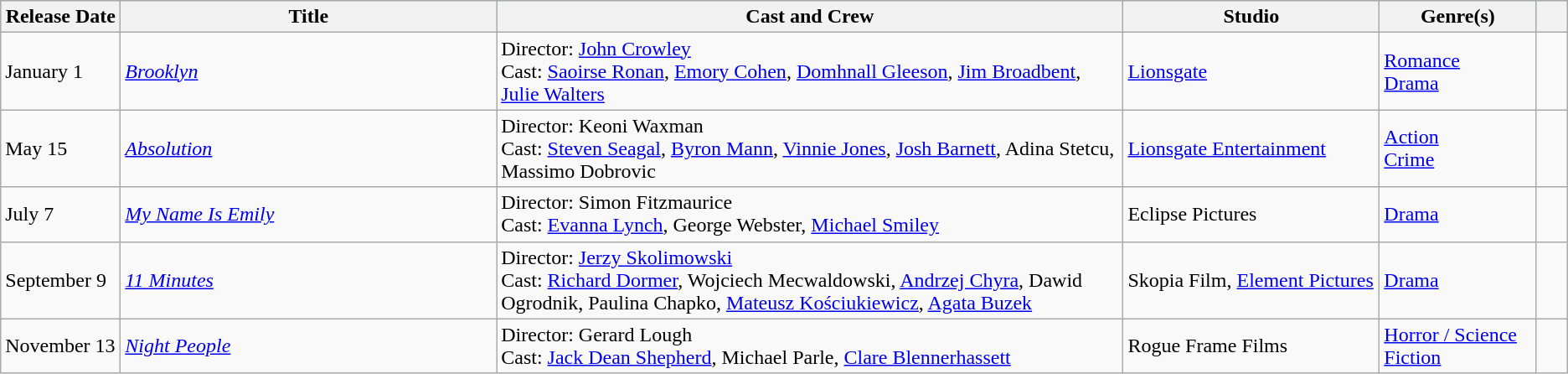<table class="wikitable sortable">
<tr style="background:#b0e0e6; text-align:center;">
<th>Release Date</th>
<th style="width:24%;">Title</th>
<th style="width:40%;">Cast and Crew</th>
<th>Studio</th>
<th style="width:10%;">Genre(s)</th>
<th style="width:2%;"></th>
</tr>
<tr>
<td>January 1</td>
<td><em><a href='#'>Brooklyn</a></em></td>
<td>Director: <a href='#'>John Crowley</a> <br> Cast: <a href='#'>Saoirse Ronan</a>, <a href='#'>Emory Cohen</a>, <a href='#'>Domhnall Gleeson</a>, <a href='#'>Jim Broadbent</a>, <a href='#'>Julie Walters</a></td>
<td><a href='#'>Lionsgate</a></td>
<td><a href='#'>Romance</a> <br> <a href='#'>Drama</a></td>
<td style="text-align:center"></td>
</tr>
<tr>
<td>May 15</td>
<td><em><a href='#'>Absolution</a></em></td>
<td>Director: Keoni Waxman <br> Cast: <a href='#'>Steven Seagal</a>, <a href='#'>Byron Mann</a>, <a href='#'>Vinnie Jones</a>, <a href='#'>Josh Barnett</a>, Adina Stetcu, Massimo Dobrovic</td>
<td><a href='#'>Lionsgate Entertainment</a></td>
<td><a href='#'>Action</a> <br> <a href='#'>Crime</a></td>
<td style="text-align:center"></td>
</tr>
<tr>
<td>July 7</td>
<td><em><a href='#'>My Name Is Emily</a></em></td>
<td>Director: Simon Fitzmaurice <br> Cast: <a href='#'>Evanna Lynch</a>, George Webster, <a href='#'>Michael Smiley</a></td>
<td>Eclipse Pictures</td>
<td><a href='#'>Drama</a></td>
<td style="text-align:center"></td>
</tr>
<tr>
<td>September 9</td>
<td><em><a href='#'>11 Minutes</a></em></td>
<td>Director: <a href='#'>Jerzy Skolimowski</a> <br> Cast: <a href='#'>Richard Dormer</a>, Wojciech Mecwaldowski, <a href='#'>Andrzej Chyra</a>, Dawid Ogrodnik, Paulina Chapko, <a href='#'>Mateusz Kościukiewicz</a>, <a href='#'>Agata Buzek</a></td>
<td>Skopia Film, <a href='#'>Element Pictures</a></td>
<td><a href='#'>Drama</a></td>
<td style="text-align:center"></td>
</tr>
<tr>
<td>November 13</td>
<td><em><a href='#'>Night People</a></em></td>
<td>Director: Gerard Lough <br> Cast: <a href='#'>Jack Dean Shepherd</a>, Michael Parle, <a href='#'>Clare Blennerhassett</a></td>
<td>Rogue Frame Films</td>
<td><a href='#'>Horror / Science Fiction</a></td>
<td style="text-align:center"></td>
</tr>
</table>
